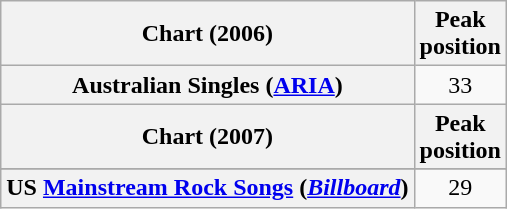<table class="wikitable plainrowheaders" style="text-align:center;">
<tr>
<th scope="col">Chart (2006)</th>
<th scope="col">Peak<br>position</th>
</tr>
<tr>
<th scope="row">Australian Singles (<a href='#'>ARIA</a>)</th>
<td>33</td>
</tr>
<tr>
<th scope="col">Chart (2007)</th>
<th scope="col">Peak<br>position</th>
</tr>
<tr>
</tr>
<tr>
<th scope="row">US <a href='#'>Mainstream Rock Songs</a> (<em><a href='#'>Billboard</a></em>)</th>
<td>29</td>
</tr>
</table>
